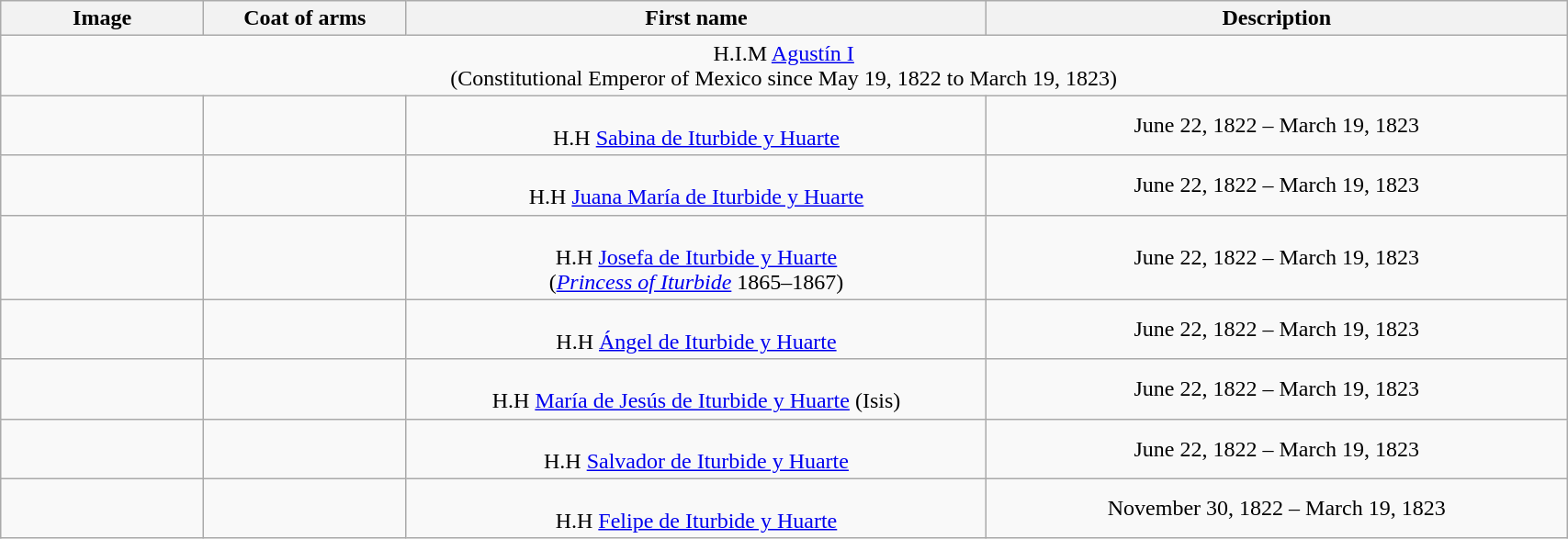<table width = 90% class = "wikitable">
<tr>
<th width = 100>Image</th>
<th width = 100>Coat of arms</th>
<th width = 300>First name</th>
<th width = 300>Description</th>
</tr>
<tr>
<td colspan = "4" align = "center">H.I.M <a href='#'>Agustín I</a> <br> (Constitutional Emperor of Mexico since May 19, 1822 to March 19, 1823)</td>
</tr>
<tr>
<td align = "center"></td>
<td align = "center"></td>
<td align = "center"> <br> H.H <a href='#'>Sabina de Iturbide y Huarte</a></td>
<td align = "center">June 22, 1822 – March 19, 1823</td>
</tr>
<tr>
<td align = "center"></td>
<td align = "center"></td>
<td align = "center"> <br> H.H <a href='#'>Juana María de Iturbide y Huarte</a></td>
<td align = "center">June 22, 1822 – March 19, 1823</td>
</tr>
<tr>
<td align = "center"></td>
<td align = "center"></td>
<td align = "center"> <br> H.H <a href='#'>Josefa de Iturbide y Huarte</a> <br> (<em><a href='#'>Princess of Iturbide</a></em> 1865–1867)</td>
<td align = "center">June 22, 1822 – March 19, 1823</td>
</tr>
<tr>
<td align = "center"></td>
<td align = "center"></td>
<td align = "center"> <br> H.H <a href='#'>Ángel de Iturbide y Huarte</a></td>
<td align = "center">June 22, 1822 – March 19, 1823</td>
</tr>
<tr>
<td align = "center"></td>
<td align = "center"></td>
<td align = "center"> <br> H.H <a href='#'>María de Jesús de Iturbide y Huarte</a> (Isis)</td>
<td align = "center">June 22, 1822 – March 19, 1823</td>
</tr>
<tr>
<td align = "center"></td>
<td align = "center"></td>
<td align = "center"> <br> H.H <a href='#'>Salvador de Iturbide y Huarte</a></td>
<td align = "center">June 22, 1822 – March 19, 1823</td>
</tr>
<tr>
<td align = "center"></td>
<td align = "center"></td>
<td align = "center"> <br> H.H <a href='#'>Felipe de Iturbide y Huarte</a></td>
<td align = "center">November 30, 1822 – March 19, 1823</td>
</tr>
</table>
